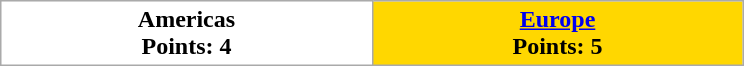<table class="wikitable" style="margin:auto; text-align:center; font-weight:bold;">
<tr>
<td style="background-color:white; width:15em;">Americas<br>Points: 4</td>
<td style="background-color:gold; width:15em;"><a href='#'>Europe</a><br>Points: 5</td>
</tr>
</table>
